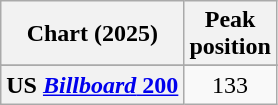<table class="wikitable sortable plainrowheaders" style="text-align:center">
<tr>
<th scope="col">Chart (2025)</th>
<th scope="col">Peak<br>position</th>
</tr>
<tr>
</tr>
<tr>
</tr>
<tr>
</tr>
<tr>
<th scope="row">US <a href='#'><em>Billboard</em> 200</a></th>
<td>133</td>
</tr>
</table>
